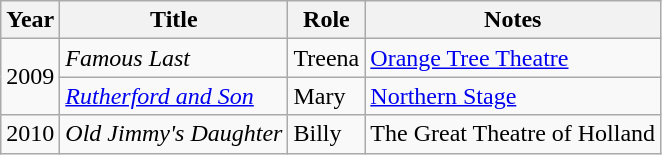<table class="wikitable sortable">
<tr>
<th>Year</th>
<th>Title</th>
<th>Role</th>
<th class="unsortable">Notes</th>
</tr>
<tr>
<td rowspan=2>2009</td>
<td><em>Famous Last</em></td>
<td>Treena</td>
<td><a href='#'>Orange Tree Theatre</a></td>
</tr>
<tr>
<td><em><a href='#'>Rutherford and Son</a></em></td>
<td>Mary</td>
<td><a href='#'>Northern Stage</a></td>
</tr>
<tr>
<td>2010</td>
<td><em>Old Jimmy's Daughter</em></td>
<td>Billy</td>
<td>The Great Theatre of Holland</td>
</tr>
</table>
